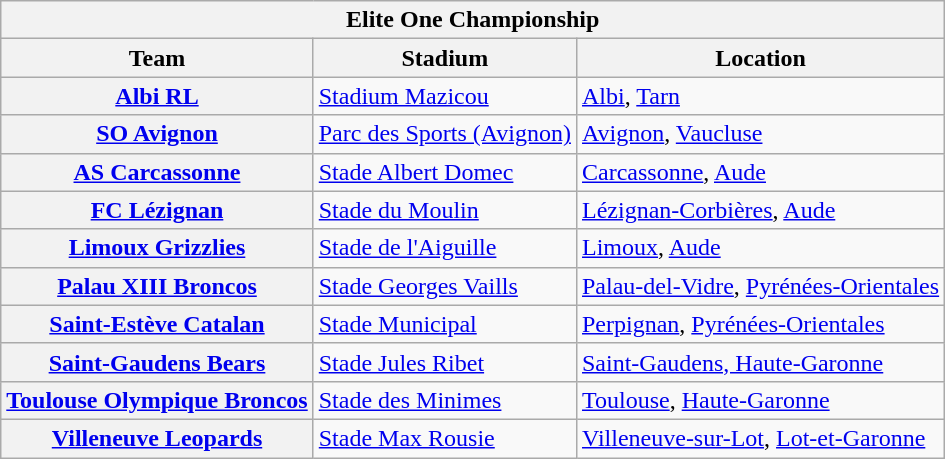<table class="wikitable plainrowheaders">
<tr>
<th colspan="5">Elite One Championship</th>
</tr>
<tr>
<th scope=col>Team</th>
<th scope=col>Stadium</th>
<th scope=col>Location</th>
</tr>
<tr>
<th scope=row> <a href='#'>Albi RL</a></th>
<td><a href='#'>Stadium Mazicou</a></td>
<td><a href='#'>Albi</a>, <a href='#'>Tarn</a></td>
</tr>
<tr>
<th scope=row> <a href='#'>SO Avignon</a></th>
<td><a href='#'>Parc des Sports (Avignon)</a></td>
<td><a href='#'>Avignon</a>, <a href='#'>Vaucluse</a></td>
</tr>
<tr>
<th scope=row> <a href='#'>AS Carcassonne</a></th>
<td><a href='#'>Stade Albert Domec</a></td>
<td><a href='#'>Carcassonne</a>, <a href='#'>Aude</a></td>
</tr>
<tr>
<th scope=row> <a href='#'>FC Lézignan</a></th>
<td><a href='#'>Stade du Moulin</a></td>
<td><a href='#'>Lézignan-Corbières</a>, <a href='#'>Aude</a></td>
</tr>
<tr>
<th scope=row> <a href='#'>Limoux Grizzlies</a></th>
<td><a href='#'>Stade de l'Aiguille</a></td>
<td><a href='#'>Limoux</a>, <a href='#'>Aude</a></td>
</tr>
<tr>
<th scope=row> <a href='#'>Palau XIII Broncos</a></th>
<td><a href='#'>Stade Georges Vaills</a></td>
<td><a href='#'>Palau-del-Vidre</a>, <a href='#'>Pyrénées-Orientales</a></td>
</tr>
<tr>
<th scope=row> <a href='#'>Saint-Estève Catalan</a></th>
<td><a href='#'>Stade Municipal</a></td>
<td><a href='#'>Perpignan</a>, <a href='#'>Pyrénées-Orientales</a></td>
</tr>
<tr>
<th scope=row> <a href='#'>Saint-Gaudens Bears</a></th>
<td><a href='#'>Stade Jules Ribet</a></td>
<td><a href='#'>Saint-Gaudens, Haute-Garonne</a></td>
</tr>
<tr>
<th scope=row> <a href='#'>Toulouse Olympique Broncos</a></th>
<td><a href='#'>Stade des Minimes</a></td>
<td><a href='#'>Toulouse</a>, <a href='#'>Haute-Garonne</a></td>
</tr>
<tr>
<th scope=row> <a href='#'>Villeneuve Leopards</a></th>
<td><a href='#'>Stade Max Rousie</a></td>
<td><a href='#'>Villeneuve-sur-Lot</a>, <a href='#'>Lot-et-Garonne</a></td>
</tr>
</table>
